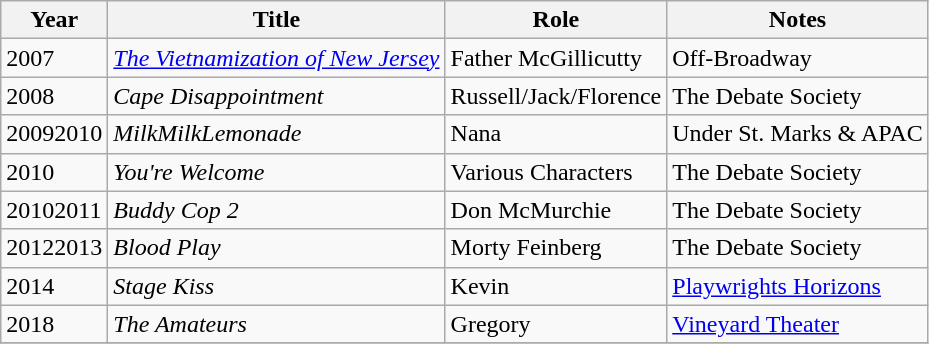<table class="wikitable sortable">
<tr>
<th>Year</th>
<th>Title</th>
<th>Role</th>
<th>Notes</th>
</tr>
<tr>
<td>2007</td>
<td><em><a href='#'>The Vietnamization of New Jersey</a></em></td>
<td>Father McGillicutty</td>
<td>Off-Broadway</td>
</tr>
<tr>
<td>2008</td>
<td><em>Cape Disappointment</em></td>
<td>Russell/Jack/Florence</td>
<td>The Debate Society</td>
</tr>
<tr>
<td>20092010</td>
<td><em>MilkMilkLemonade</em></td>
<td>Nana</td>
<td>Under St. Marks & APAC</td>
</tr>
<tr>
<td>2010</td>
<td><em>You're Welcome</em></td>
<td>Various Characters</td>
<td>The Debate Society</td>
</tr>
<tr>
<td>20102011</td>
<td><em>Buddy Cop 2</em></td>
<td>Don McMurchie</td>
<td>The Debate Society</td>
</tr>
<tr>
<td>20122013</td>
<td><em>Blood Play</em></td>
<td>Morty Feinberg</td>
<td>The Debate Society</td>
</tr>
<tr>
<td>2014</td>
<td><em>Stage Kiss</em></td>
<td>Kevin</td>
<td><a href='#'>Playwrights Horizons</a></td>
</tr>
<tr>
<td>2018</td>
<td><em>The Amateurs</em></td>
<td>Gregory</td>
<td><a href='#'>Vineyard Theater</a></td>
</tr>
<tr>
</tr>
</table>
